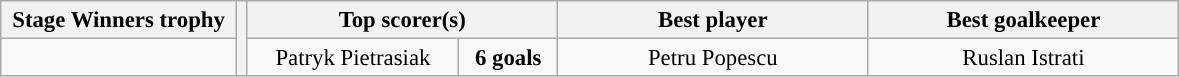<table class="wikitable" style="text-align: center; font-size: 95%;">
<tr>
<th width=150>Stage Winners trophy</th>
<th rowspan=2></th>
<th width=200 colspan=2>Top scorer(s)</th>
<th width=200>Best player</th>
<th width=200>Best goalkeeper</th>
</tr>
<tr align=center style="background:">
<td style="text-align:center;"></td>
<td> Patryk Pietrasiak</td>
<td><strong>6 goals</strong></td>
<td> Petru Popescu</td>
<td> Ruslan Istrati</td>
</tr>
</table>
